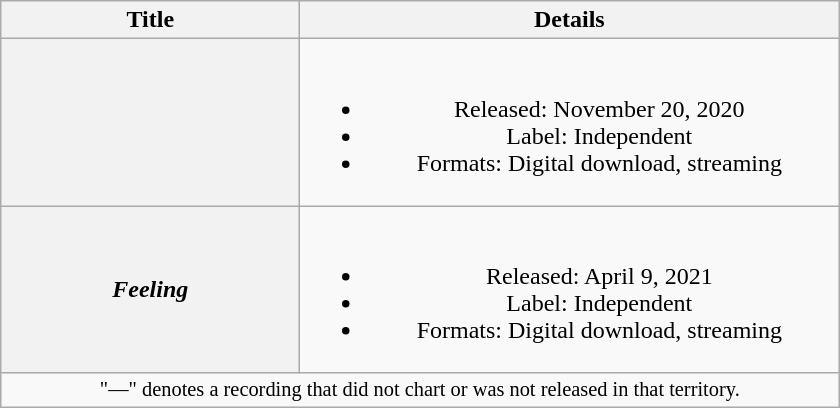<table class="wikitable plainrowheaders" style="text-align:center;">
<tr>
<th scope="col" style="width:12em;">Title</th>
<th scope="col" style="width:22em;">Details</th>
</tr>
<tr>
<th scope="row"><em></em></th>
<td><br><ul><li>Released: November 20, 2020</li><li>Label: Independent</li><li>Formats: Digital download, streaming</li></ul></td>
</tr>
<tr>
<th scope="row"><em>Feeling</em></th>
<td><br><ul><li>Released: April 9, 2021</li><li>Label: Independent</li><li>Formats: Digital download, streaming</li></ul></td>
</tr>
<tr>
<td colspan="8" style="font-size:85%">"—" denotes a recording that did not chart or was not released in that territory.</td>
</tr>
</table>
